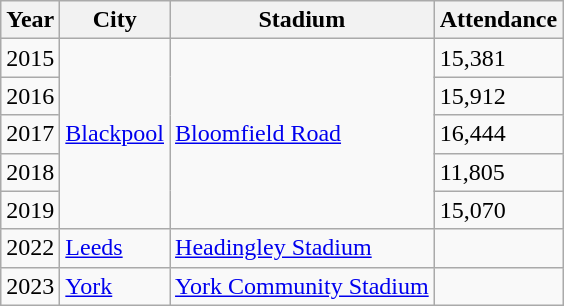<table class="wikitable" style="text-align: left;">
<tr>
<th>Year</th>
<th>City</th>
<th>Stadium</th>
<th>Attendance</th>
</tr>
<tr>
<td>2015</td>
<td rowspan=5><a href='#'>Blackpool</a></td>
<td rowspan=5><a href='#'>Bloomfield Road</a></td>
<td>15,381</td>
</tr>
<tr>
<td>2016</td>
<td> 15,912</td>
</tr>
<tr>
<td>2017</td>
<td> 16,444</td>
</tr>
<tr>
<td>2018</td>
<td> 11,805</td>
</tr>
<tr>
<td>2019</td>
<td> 15,070</td>
</tr>
<tr>
<td>2022</td>
<td><a href='#'>Leeds</a></td>
<td><a href='#'>Headingley Stadium</a></td>
<td></td>
</tr>
<tr>
<td>2023</td>
<td><a href='#'>York</a></td>
<td><a href='#'>York Community Stadium</a></td>
<td></td>
</tr>
</table>
